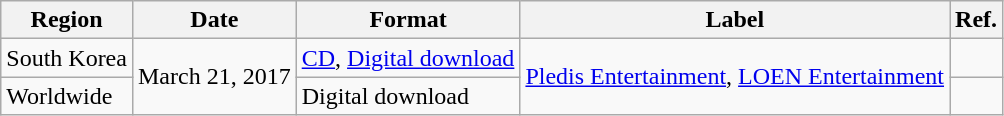<table class="wikitable">
<tr>
<th>Region</th>
<th>Date</th>
<th>Format</th>
<th>Label</th>
<th>Ref.</th>
</tr>
<tr>
<td>South Korea</td>
<td rowspan="2">March 21, 2017</td>
<td><a href='#'>CD</a>, <a href='#'>Digital download</a></td>
<td rowspan="2"><a href='#'>Pledis Entertainment</a>, <a href='#'>LOEN Entertainment</a></td>
<td align="center"></td>
</tr>
<tr>
<td>Worldwide</td>
<td>Digital download</td>
<td align="center"></td>
</tr>
</table>
